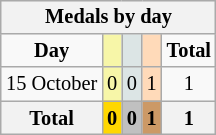<table class="wikitable" style="font-size:85%; float:right">
<tr align=center>
<th colspan=5><strong>Medals by day</strong></th>
</tr>
<tr align=center>
<td><strong>Day</strong></td>
<td bgcolor=#f7f6a8></td>
<td bgcolor=#dce5e5></td>
<td bgcolor=#ffdab9></td>
<td><strong>Total</strong></td>
</tr>
<tr align=center>
<td>15 October</td>
<td bgcolor=#f7f6a8>0</td>
<td bgcolor=#dce5e5>0</td>
<td bgcolor=#ffdab9>1</td>
<td>1</td>
</tr>
<tr align=center>
<th bgcolor=#efefef><strong>Total</strong></th>
<th style="background:gold;"><strong>0</strong></th>
<th style="background:silver;"><strong>0</strong></th>
<th style="background:#c96;"><strong>1</strong></th>
<th><strong>1</strong></th>
</tr>
</table>
